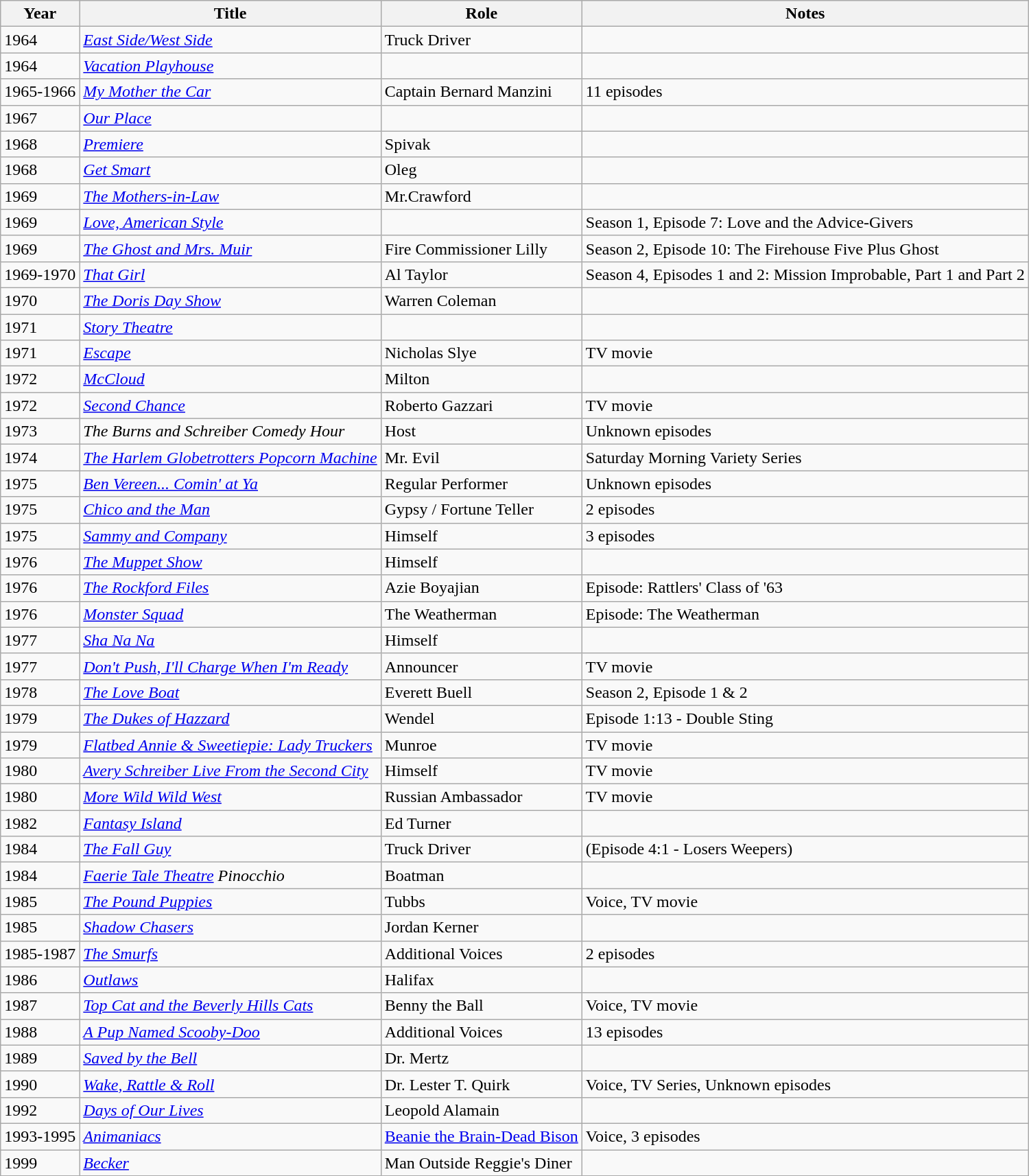<table class="wikitable">
<tr>
<th>Year</th>
<th>Title</th>
<th>Role</th>
<th>Notes</th>
</tr>
<tr>
<td>1964</td>
<td><em><a href='#'>East Side/West Side</a></em></td>
<td>Truck Driver</td>
<td></td>
</tr>
<tr>
<td>1964</td>
<td><em><a href='#'>Vacation Playhouse</a></em></td>
<td></td>
<td></td>
</tr>
<tr>
<td>1965-1966</td>
<td><em><a href='#'>My Mother the Car</a></em></td>
<td>Captain Bernard Manzini</td>
<td>11 episodes</td>
</tr>
<tr>
<td>1967</td>
<td><em><a href='#'>Our Place</a></em></td>
<td></td>
<td></td>
</tr>
<tr>
<td>1968</td>
<td><em><a href='#'>Premiere</a></em></td>
<td>Spivak</td>
<td></td>
</tr>
<tr>
<td>1968</td>
<td><em><a href='#'>Get Smart</a></em></td>
<td>Oleg</td>
<td></td>
</tr>
<tr>
<td>1969</td>
<td><em><a href='#'>The Mothers-in-Law</a></em></td>
<td>Mr.Crawford</td>
<td></td>
</tr>
<tr>
<td>1969</td>
<td><em><a href='#'>Love, American Style</a></em></td>
<td></td>
<td>Season 1, Episode 7: Love and the Advice-Givers</td>
</tr>
<tr>
<td>1969</td>
<td><em><a href='#'>The Ghost and Mrs. Muir</a></em></td>
<td>Fire Commissioner Lilly</td>
<td>Season 2, Episode 10: The Firehouse Five Plus Ghost</td>
</tr>
<tr>
<td>1969-1970</td>
<td><em><a href='#'>That Girl</a></em></td>
<td>Al Taylor</td>
<td>Season 4, Episodes 1 and 2: Mission Improbable, Part 1 and Part 2</td>
</tr>
<tr>
<td>1970</td>
<td><em><a href='#'>The Doris Day Show</a></em></td>
<td>Warren Coleman</td>
<td></td>
</tr>
<tr>
<td>1971</td>
<td><em><a href='#'>Story Theatre</a></em></td>
<td></td>
<td></td>
</tr>
<tr>
<td>1971</td>
<td><em><a href='#'>Escape</a></em></td>
<td>Nicholas Slye</td>
<td>TV movie</td>
</tr>
<tr>
<td>1972</td>
<td><em><a href='#'>McCloud</a></em></td>
<td>Milton</td>
<td></td>
</tr>
<tr>
<td>1972</td>
<td><em><a href='#'>Second Chance</a></em></td>
<td>Roberto Gazzari</td>
<td>TV movie</td>
</tr>
<tr>
<td>1973</td>
<td><em>The Burns and Schreiber Comedy Hour</em></td>
<td>Host</td>
<td>Unknown episodes</td>
</tr>
<tr>
<td>1974</td>
<td><em><a href='#'>The Harlem Globetrotters Popcorn Machine</a></em></td>
<td>Mr. Evil</td>
<td>Saturday Morning Variety Series</td>
</tr>
<tr>
<td>1975</td>
<td><em><a href='#'>Ben Vereen... Comin' at Ya</a></em></td>
<td>Regular Performer</td>
<td>Unknown episodes</td>
</tr>
<tr>
<td>1975</td>
<td><em><a href='#'>Chico and the Man</a></em></td>
<td>Gypsy / Fortune Teller</td>
<td>2 episodes</td>
</tr>
<tr>
<td>1975</td>
<td><em><a href='#'>Sammy and Company</a></em></td>
<td>Himself</td>
<td>3 episodes</td>
</tr>
<tr>
<td>1976</td>
<td><em><a href='#'>The Muppet Show</a></em></td>
<td>Himself</td>
<td></td>
</tr>
<tr>
<td>1976</td>
<td><em><a href='#'>The Rockford Files</a></em></td>
<td>Azie Boyajian</td>
<td>Episode: Rattlers' Class of '63</td>
</tr>
<tr>
<td>1976</td>
<td><em><a href='#'>Monster Squad</a></em></td>
<td>The Weatherman</td>
<td>Episode: The Weatherman</td>
</tr>
<tr>
<td>1977</td>
<td><em><a href='#'>Sha Na Na</a></em></td>
<td>Himself</td>
<td></td>
</tr>
<tr>
<td>1977</td>
<td><em><a href='#'>Don't Push, I'll Charge When I'm Ready</a></em></td>
<td>Announcer</td>
<td>TV movie</td>
</tr>
<tr>
<td>1978</td>
<td><em><a href='#'>The Love Boat</a></em></td>
<td>Everett Buell</td>
<td>Season 2, Episode 1 & 2</td>
</tr>
<tr>
<td>1979</td>
<td><em><a href='#'>The Dukes of Hazzard</a></em></td>
<td>Wendel</td>
<td>Episode 1:13 - Double Sting</td>
</tr>
<tr>
<td>1979</td>
<td><em><a href='#'>Flatbed Annie & Sweetiepie: Lady Truckers</a></em></td>
<td>Munroe</td>
<td>TV movie</td>
</tr>
<tr>
<td>1980</td>
<td><em><a href='#'>Avery Schreiber Live From the Second City</a></em></td>
<td>Himself</td>
<td>TV movie</td>
</tr>
<tr>
<td>1980</td>
<td><em><a href='#'>More Wild Wild West</a></em></td>
<td>Russian Ambassador</td>
<td>TV movie</td>
</tr>
<tr>
<td>1982</td>
<td><em><a href='#'>Fantasy Island</a></em></td>
<td>Ed Turner</td>
<td></td>
</tr>
<tr>
<td>1984</td>
<td><em><a href='#'>The Fall Guy</a></em></td>
<td>Truck Driver</td>
<td>(Episode 4:1 - Losers Weepers)</td>
</tr>
<tr>
<td>1984</td>
<td><em><a href='#'>Faerie Tale Theatre</a></em> <em>Pinocchio</em></td>
<td>Boatman</td>
<td></td>
</tr>
<tr>
<td>1985</td>
<td><em><a href='#'>The Pound Puppies</a></em></td>
<td>Tubbs</td>
<td>Voice, TV movie</td>
</tr>
<tr>
<td>1985</td>
<td><em><a href='#'>Shadow Chasers</a></em></td>
<td>Jordan Kerner</td>
<td></td>
</tr>
<tr>
<td>1985-1987</td>
<td><em><a href='#'>The Smurfs</a></em></td>
<td>Additional Voices</td>
<td>2 episodes</td>
</tr>
<tr>
<td>1986</td>
<td><em><a href='#'>Outlaws</a></em></td>
<td>Halifax</td>
<td></td>
</tr>
<tr>
<td>1987</td>
<td><em><a href='#'>Top Cat and the Beverly Hills Cats</a></em></td>
<td>Benny the Ball</td>
<td>Voice, TV movie</td>
</tr>
<tr>
<td>1988</td>
<td><em><a href='#'>A Pup Named Scooby-Doo</a></em></td>
<td>Additional Voices</td>
<td>13 episodes</td>
</tr>
<tr>
<td>1989</td>
<td><em><a href='#'>Saved by the Bell</a></em></td>
<td>Dr. Mertz</td>
<td></td>
</tr>
<tr>
<td>1990</td>
<td><em><a href='#'>Wake, Rattle & Roll</a></em></td>
<td>Dr. Lester T. Quirk</td>
<td>Voice, TV Series, Unknown episodes</td>
</tr>
<tr>
<td>1992</td>
<td><em><a href='#'>Days of Our Lives</a></em></td>
<td>Leopold Alamain</td>
<td></td>
</tr>
<tr>
<td>1993-1995</td>
<td><em><a href='#'>Animaniacs</a></em></td>
<td><a href='#'>Beanie the Brain-Dead Bison</a></td>
<td>Voice, 3 episodes</td>
</tr>
<tr>
<td>1999</td>
<td><em><a href='#'>Becker</a></em></td>
<td>Man Outside Reggie's Diner</td>
<td></td>
</tr>
</table>
